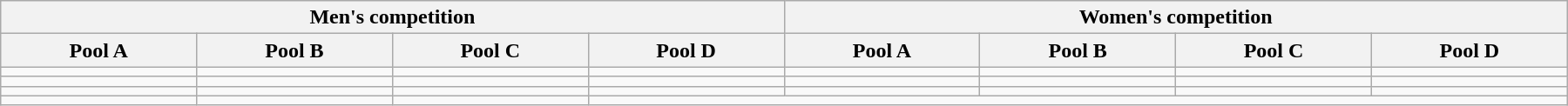<table class="wikitable" width="1200">
<tr>
<th colspan="4">Men's competition</th>
<th colspan="4">Women's competition</th>
</tr>
<tr>
<th width=12.5%>Pool A</th>
<th width=12.5%>Pool B</th>
<th width=12.5%>Pool C</th>
<th width=12.5%>Pool D</th>
<th width=12.5%>Pool A</th>
<th width=12.5%>Pool B</th>
<th width=12.5%>Pool C</th>
<th width=12.5%>Pool D</th>
</tr>
<tr>
<td></td>
<td></td>
<td></td>
<td></td>
<td></td>
<td></td>
<td></td>
<td></td>
</tr>
<tr>
<td></td>
<td></td>
<td></td>
<td></td>
<td></td>
<td></td>
<td></td>
<td></td>
</tr>
<tr>
<td></td>
<td></td>
<td></td>
<td></td>
<td></td>
<td></td>
<td></td>
<td></td>
</tr>
<tr>
<td></td>
<td></td>
<td></td>
</tr>
</table>
